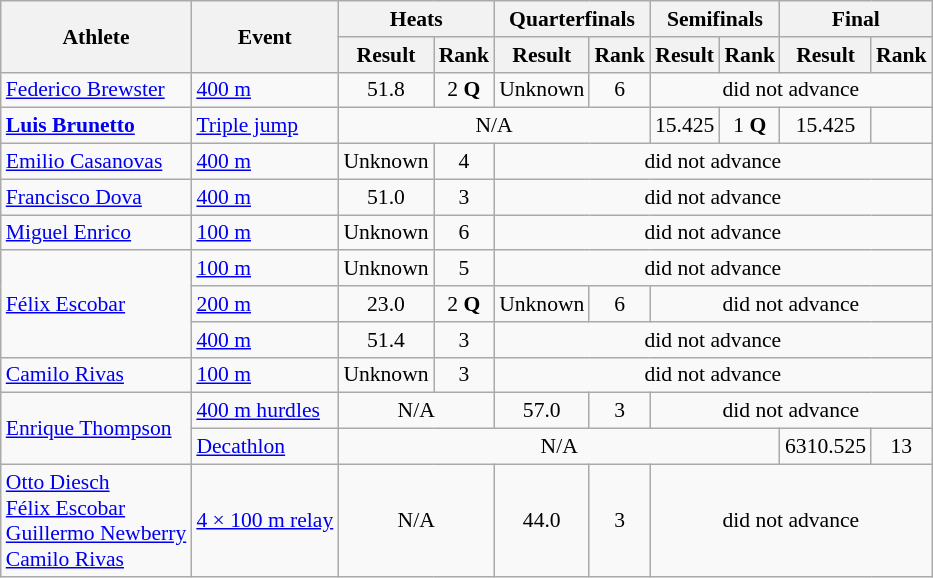<table class=wikitable style="font-size:90%">
<tr>
<th rowspan=2>Athlete</th>
<th rowspan=2>Event</th>
<th colspan=2>Heats</th>
<th colspan=2>Quarterfinals</th>
<th colspan=2>Semifinals</th>
<th colspan=2>Final</th>
</tr>
<tr>
<th>Result</th>
<th>Rank</th>
<th>Result</th>
<th>Rank</th>
<th>Result</th>
<th>Rank</th>
<th>Result</th>
<th>Rank</th>
</tr>
<tr>
<td><a href='#'>Federico Brewster</a></td>
<td><a href='#'>400 m</a></td>
<td align=center>51.8</td>
<td align=center>2 <strong>Q</strong></td>
<td align=center>Unknown</td>
<td align=center>6</td>
<td align=center colspan=4>did not advance</td>
</tr>
<tr>
<td><strong><a href='#'>Luis Brunetto</a></strong></td>
<td><a href='#'>Triple jump</a></td>
<td align=center colspan=4>N/A</td>
<td align=center>15.425 </td>
<td align=center>1 <strong>Q</strong></td>
<td align=center>15.425</td>
<td align=center></td>
</tr>
<tr>
<td><a href='#'>Emilio Casanovas</a></td>
<td><a href='#'>400 m</a></td>
<td align=center>Unknown</td>
<td align=center>4</td>
<td align=center colspan=6>did not advance</td>
</tr>
<tr>
<td><a href='#'>Francisco Dova</a></td>
<td><a href='#'>400 m</a></td>
<td align=center>51.0</td>
<td align=center>3</td>
<td align=center colspan=6>did not advance</td>
</tr>
<tr>
<td><a href='#'>Miguel Enrico</a></td>
<td><a href='#'>100 m</a></td>
<td align=center>Unknown</td>
<td align=center>6</td>
<td align=center colspan=6>did not advance</td>
</tr>
<tr>
<td rowspan=3><a href='#'>Félix Escobar</a></td>
<td><a href='#'>100 m</a></td>
<td align=center>Unknown</td>
<td align=center>5</td>
<td align=center colspan=6>did not advance</td>
</tr>
<tr>
<td><a href='#'>200 m</a></td>
<td align=center>23.0</td>
<td align=center>2 <strong>Q</strong></td>
<td align=center>Unknown</td>
<td align=center>6</td>
<td align=center colspan=4>did not advance</td>
</tr>
<tr>
<td><a href='#'>400 m</a></td>
<td align=center>51.4</td>
<td align=center>3</td>
<td align=center colspan=6>did not advance</td>
</tr>
<tr>
<td><a href='#'>Camilo Rivas</a></td>
<td><a href='#'>100 m</a></td>
<td align=center>Unknown</td>
<td align=center>3</td>
<td align=center colspan=6>did not advance</td>
</tr>
<tr>
<td rowspan=2><a href='#'>Enrique Thompson</a></td>
<td><a href='#'>400 m hurdles</a></td>
<td align=center colspan=2>N/A</td>
<td align=center>57.0</td>
<td align=center>3</td>
<td align=center colspan=4>did not advance</td>
</tr>
<tr>
<td><a href='#'>Decathlon</a></td>
<td align=center colspan=6>N/A</td>
<td align=center>6310.525</td>
<td align=center>13</td>
</tr>
<tr>
<td><a href='#'>Otto Diesch</a> <br> <a href='#'>Félix Escobar</a> <br> <a href='#'>Guillermo Newberry</a> <br> <a href='#'>Camilo Rivas</a></td>
<td><a href='#'>4 × 100 m relay</a></td>
<td align=center colspan=2>N/A</td>
<td align=center>44.0</td>
<td align=center>3</td>
<td align=center colspan=4>did not advance</td>
</tr>
</table>
